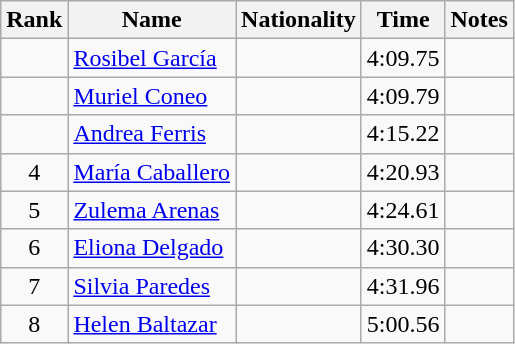<table class="wikitable sortable" style="text-align:center">
<tr>
<th>Rank</th>
<th>Name</th>
<th>Nationality</th>
<th>Time</th>
<th>Notes</th>
</tr>
<tr>
<td></td>
<td align=left><a href='#'>Rosibel García</a></td>
<td align=left></td>
<td>4:09.75</td>
<td></td>
</tr>
<tr>
<td></td>
<td align=left><a href='#'>Muriel Coneo</a></td>
<td align=left></td>
<td>4:09.79</td>
<td></td>
</tr>
<tr>
<td></td>
<td align=left><a href='#'>Andrea Ferris</a></td>
<td align=left></td>
<td>4:15.22</td>
<td></td>
</tr>
<tr>
<td>4</td>
<td align=left><a href='#'>María Caballero</a></td>
<td align=left></td>
<td>4:20.93</td>
<td></td>
</tr>
<tr>
<td>5</td>
<td align=left><a href='#'>Zulema Arenas</a></td>
<td align=left></td>
<td>4:24.61</td>
<td></td>
</tr>
<tr>
<td>6</td>
<td align=left><a href='#'>Eliona Delgado</a></td>
<td align=left></td>
<td>4:30.30</td>
<td></td>
</tr>
<tr>
<td>7</td>
<td align=left><a href='#'>Silvia Paredes</a></td>
<td align=left></td>
<td>4:31.96</td>
<td></td>
</tr>
<tr>
<td>8</td>
<td align=left><a href='#'>Helen Baltazar</a></td>
<td align=left></td>
<td>5:00.56</td>
<td></td>
</tr>
</table>
